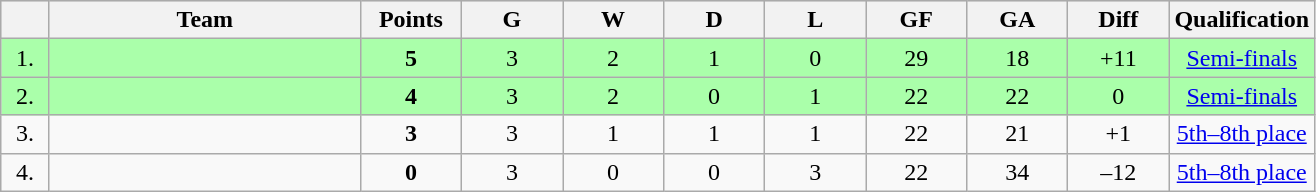<table class=wikitable style="text-align:center">
<tr bgcolor="#DCDCDC">
<th width="25"></th>
<th width="200">Team</th>
<th width="60">Points</th>
<th width="60">G</th>
<th width="60">W</th>
<th width="60">D</th>
<th width="60">L</th>
<th width="60">GF</th>
<th width="60">GA</th>
<th width="60">Diff</th>
<th width="60">Qualification</th>
</tr>
<tr bgcolor=#AAFFAA>
<td>1.</td>
<td align=left></td>
<td><strong>5</strong></td>
<td>3</td>
<td>2</td>
<td>1</td>
<td>0</td>
<td>29</td>
<td>18</td>
<td>+11</td>
<td><a href='#'>Semi-finals</a></td>
</tr>
<tr bgcolor=#AAFFAA>
<td>2.</td>
<td align=left></td>
<td><strong>4</strong></td>
<td>3</td>
<td>2</td>
<td>0</td>
<td>1</td>
<td>22</td>
<td>22</td>
<td>0</td>
<td><a href='#'>Semi-finals</a></td>
</tr>
<tr>
<td>3.</td>
<td align=left></td>
<td><strong>3</strong></td>
<td>3</td>
<td>1</td>
<td>1</td>
<td>1</td>
<td>22</td>
<td>21</td>
<td>+1</td>
<td><a href='#'>5th–8th place</a></td>
</tr>
<tr>
<td>4.</td>
<td align=left></td>
<td><strong>0</strong></td>
<td>3</td>
<td>0</td>
<td>0</td>
<td>3</td>
<td>22</td>
<td>34</td>
<td>–12</td>
<td><a href='#'>5th–8th place</a></td>
</tr>
</table>
